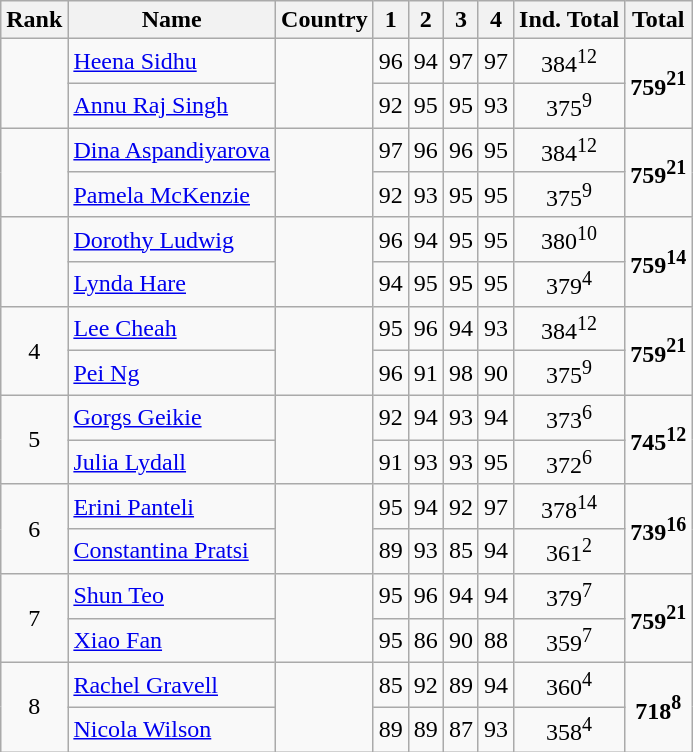<table class="wikitable sortable" style="text-align:center;">
<tr>
<th>Rank</th>
<th>Name</th>
<th>Country</th>
<th>1</th>
<th>2</th>
<th>3</th>
<th>4</th>
<th>Ind. Total</th>
<th>Total</th>
</tr>
<tr>
<td rowspan=2></td>
<td align=left><a href='#'>Heena Sidhu</a></td>
<td rowspan=2></td>
<td>96</td>
<td>94</td>
<td>97</td>
<td>97</td>
<td>384<sup>12</sup></td>
<td rowspan=2><strong>759<sup>21</sup></strong></td>
</tr>
<tr>
<td align=left><a href='#'>Annu Raj Singh</a></td>
<td>92</td>
<td>95</td>
<td>95</td>
<td>93</td>
<td>375<sup>9</sup></td>
</tr>
<tr>
<td rowspan=2></td>
<td align=left><a href='#'>Dina Aspandiyarova</a></td>
<td rowspan=2></td>
<td>97</td>
<td>96</td>
<td>96</td>
<td>95</td>
<td>384<sup>12</sup></td>
<td rowspan=2><strong>759<sup>21</sup></strong></td>
</tr>
<tr>
<td align=left><a href='#'>Pamela McKenzie</a></td>
<td>92</td>
<td>93</td>
<td>95</td>
<td>95</td>
<td>375<sup>9</sup></td>
</tr>
<tr>
<td rowspan=2></td>
<td align=left><a href='#'>Dorothy Ludwig</a></td>
<td rowspan=2></td>
<td>96</td>
<td>94</td>
<td>95</td>
<td>95</td>
<td>380<sup>10</sup></td>
<td rowspan=2><strong>759<sup>14</sup></strong></td>
</tr>
<tr>
<td align=left><a href='#'>Lynda Hare</a></td>
<td>94</td>
<td>95</td>
<td>95</td>
<td>95</td>
<td>379<sup>4</sup></td>
</tr>
<tr>
<td rowspan=2>4</td>
<td align=left><a href='#'>Lee Cheah</a></td>
<td rowspan=2></td>
<td>95</td>
<td>96</td>
<td>94</td>
<td>93</td>
<td>384<sup>12</sup></td>
<td rowspan=2><strong>759<sup>21</sup></strong></td>
</tr>
<tr>
<td align=left><a href='#'>Pei Ng</a></td>
<td>96</td>
<td>91</td>
<td>98</td>
<td>90</td>
<td>375<sup>9</sup></td>
</tr>
<tr>
<td rowspan=2>5</td>
<td align=left><a href='#'>Gorgs Geikie</a></td>
<td rowspan=2></td>
<td>92</td>
<td>94</td>
<td>93</td>
<td>94</td>
<td>373<sup>6</sup></td>
<td rowspan=2><strong>745<sup>12</sup></strong></td>
</tr>
<tr>
<td align=left><a href='#'>Julia Lydall</a></td>
<td>91</td>
<td>93</td>
<td>93</td>
<td>95</td>
<td>372<sup>6</sup></td>
</tr>
<tr>
<td rowspan=2>6</td>
<td align=left><a href='#'>Erini Panteli</a></td>
<td rowspan=2></td>
<td>95</td>
<td>94</td>
<td>92</td>
<td>97</td>
<td>378<sup>14</sup></td>
<td rowspan=2><strong>739<sup>16</sup></strong></td>
</tr>
<tr>
<td align=left><a href='#'>Constantina Pratsi</a></td>
<td>89</td>
<td>93</td>
<td>85</td>
<td>94</td>
<td>361<sup>2</sup></td>
</tr>
<tr>
<td rowspan=2>7</td>
<td align=left><a href='#'>Shun Teo</a></td>
<td rowspan=2></td>
<td>95</td>
<td>96</td>
<td>94</td>
<td>94</td>
<td>379<sup>7</sup></td>
<td rowspan=2><strong>759<sup>21</sup></strong></td>
</tr>
<tr>
<td align=left><a href='#'>Xiao Fan</a></td>
<td>95</td>
<td>86</td>
<td>90</td>
<td>88</td>
<td>359<sup>7</sup></td>
</tr>
<tr>
<td rowspan=2>8</td>
<td align=left><a href='#'>Rachel Gravell</a></td>
<td rowspan=2></td>
<td>85</td>
<td>92</td>
<td>89</td>
<td>94</td>
<td>360<sup>4</sup></td>
<td rowspan=2><strong>718<sup>8</sup></strong></td>
</tr>
<tr>
<td align=left><a href='#'>Nicola Wilson</a></td>
<td>89</td>
<td>89</td>
<td>87</td>
<td>93</td>
<td>358<sup>4</sup></td>
</tr>
</table>
